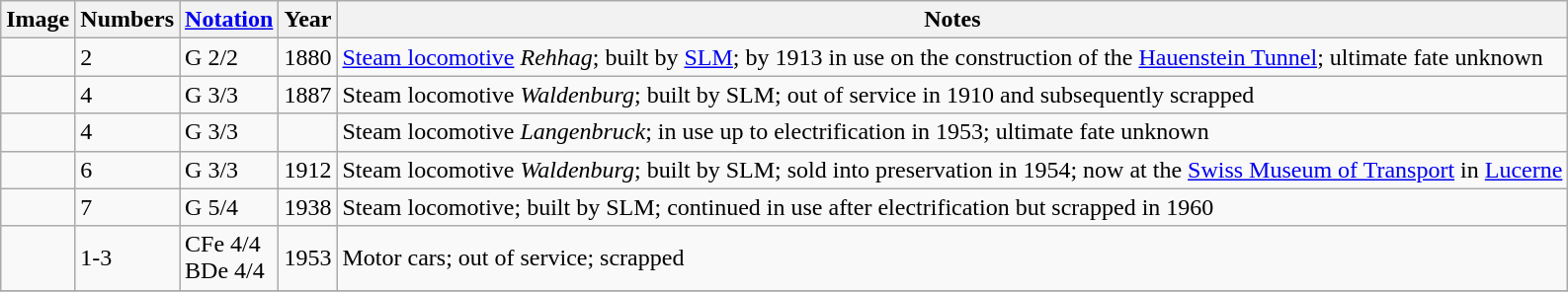<table class="wikitable sortable">
<tr>
<th>Image</th>
<th>Numbers</th>
<th><a href='#'>Notation</a></th>
<th>Year</th>
<th class="unsortable">Notes</th>
</tr>
<tr>
<td></td>
<td>2</td>
<td>G 2/2</td>
<td>1880</td>
<td><a href='#'>Steam locomotive</a> <em>Rehhag</em>; built by <a href='#'>SLM</a>; by 1913 in use on the construction of the <a href='#'>Hauenstein Tunnel</a>; ultimate fate unknown</td>
</tr>
<tr>
<td></td>
<td>4</td>
<td>G 3/3</td>
<td>1887</td>
<td>Steam locomotive <em>Waldenburg</em>; built by SLM; out of service in 1910 and subsequently scrapped</td>
</tr>
<tr>
<td></td>
<td>4</td>
<td>G 3/3</td>
<td></td>
<td>Steam locomotive <em>Langenbruck</em>; in use up to electrification in 1953; ultimate fate unknown</td>
</tr>
<tr>
<td></td>
<td>6</td>
<td>G 3/3</td>
<td>1912</td>
<td>Steam locomotive <em>Waldenburg</em>; built by SLM; sold into preservation in 1954; now at the <a href='#'>Swiss Museum of Transport</a> in <a href='#'>Lucerne</a></td>
</tr>
<tr>
<td></td>
<td>7</td>
<td>G 5/4</td>
<td>1938</td>
<td>Steam locomotive; built by SLM; continued in use after electrification but scrapped in 1960</td>
</tr>
<tr>
<td></td>
<td>1-3</td>
<td>CFe 4/4<br>BDe 4/4</td>
<td>1953</td>
<td>Motor cars; out of service; scrapped</td>
</tr>
<tr>
</tr>
</table>
